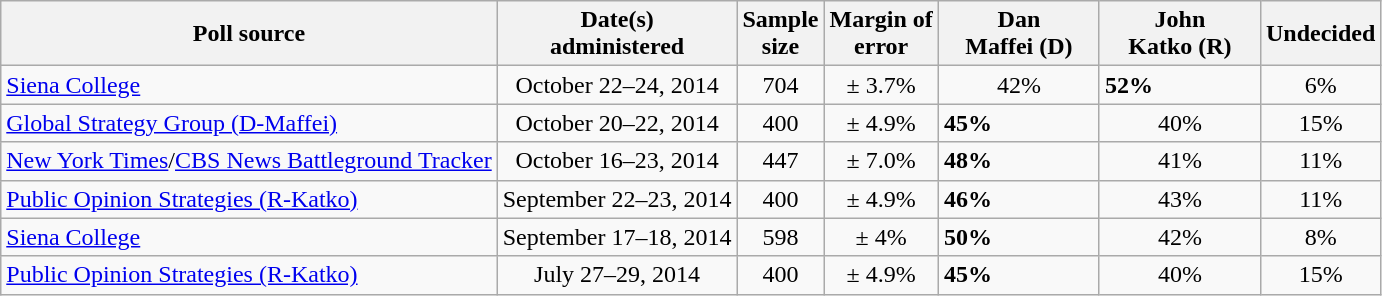<table class="wikitable">
<tr>
<th>Poll source</th>
<th>Date(s)<br>administered</th>
<th>Sample<br>size</th>
<th>Margin of<br>error</th>
<th style="width:100px;">Dan<br>Maffei (D)</th>
<th style="width:100px;">John<br>Katko (R)</th>
<th>Undecided</th>
</tr>
<tr>
<td><a href='#'>Siena College</a></td>
<td align=center>October 22–24, 2014</td>
<td align=center>704</td>
<td align=center>± 3.7%</td>
<td align=center>42%</td>
<td><strong>52%</strong></td>
<td align=center>6%</td>
</tr>
<tr>
<td><a href='#'>Global Strategy Group (D-Maffei)</a></td>
<td align=center>October 20–22, 2014</td>
<td align=center>400</td>
<td align=center>± 4.9%</td>
<td><strong>45%</strong></td>
<td align=center>40%</td>
<td align=center>15%</td>
</tr>
<tr>
<td><a href='#'>New York Times</a>/<a href='#'>CBS News Battleground Tracker</a></td>
<td align=center>October 16–23, 2014</td>
<td align=center>447</td>
<td align=center>± 7.0%</td>
<td><strong>48%</strong></td>
<td align=center>41%</td>
<td align=center>11%</td>
</tr>
<tr>
<td><a href='#'>Public Opinion Strategies (R-Katko)</a></td>
<td align=center>September 22–23, 2014</td>
<td align=center>400</td>
<td align=center>± 4.9%</td>
<td><strong>46%</strong></td>
<td align=center>43%</td>
<td align=center>11%</td>
</tr>
<tr>
<td><a href='#'>Siena College</a></td>
<td align=center>September 17–18, 2014</td>
<td align=center>598</td>
<td align=center>± 4%</td>
<td><strong>50%</strong></td>
<td align=center>42%</td>
<td align=center>8%</td>
</tr>
<tr>
<td><a href='#'>Public Opinion Strategies (R-Katko)</a></td>
<td align=center>July 27–29, 2014</td>
<td align=center>400</td>
<td align=center>± 4.9%</td>
<td><strong>45%</strong></td>
<td align=center>40%</td>
<td align=center>15%</td>
</tr>
</table>
